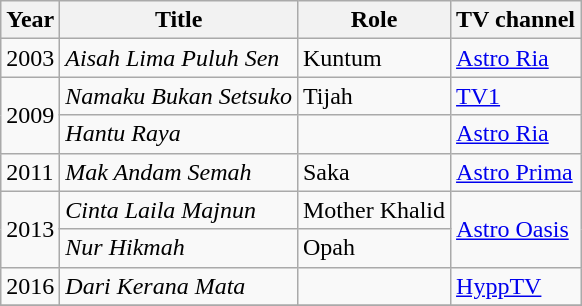<table class="wikitable">
<tr>
<th>Year</th>
<th>Title</th>
<th>Role</th>
<th>TV channel</th>
</tr>
<tr>
<td>2003</td>
<td><em>Aisah Lima Puluh Sen</em></td>
<td>Kuntum</td>
<td><a href='#'>Astro Ria</a></td>
</tr>
<tr>
<td rowspan="2">2009</td>
<td><em>Namaku Bukan Setsuko</em></td>
<td>Tijah</td>
<td><a href='#'>TV1</a></td>
</tr>
<tr>
<td><em>Hantu Raya</em></td>
<td></td>
<td><a href='#'>Astro Ria</a></td>
</tr>
<tr>
<td>2011</td>
<td><em>Mak Andam Semah</em></td>
<td>Saka</td>
<td><a href='#'>Astro Prima</a></td>
</tr>
<tr>
<td rowspan="2">2013</td>
<td><em>Cinta Laila Majnun</em></td>
<td>Mother Khalid</td>
<td rowspan="2"><a href='#'>Astro Oasis</a></td>
</tr>
<tr>
<td><em>Nur Hikmah</em></td>
<td>Opah</td>
</tr>
<tr>
<td>2016</td>
<td><em>Dari Kerana Mata</em></td>
<td></td>
<td><a href='#'>HyppTV</a></td>
</tr>
<tr>
</tr>
</table>
